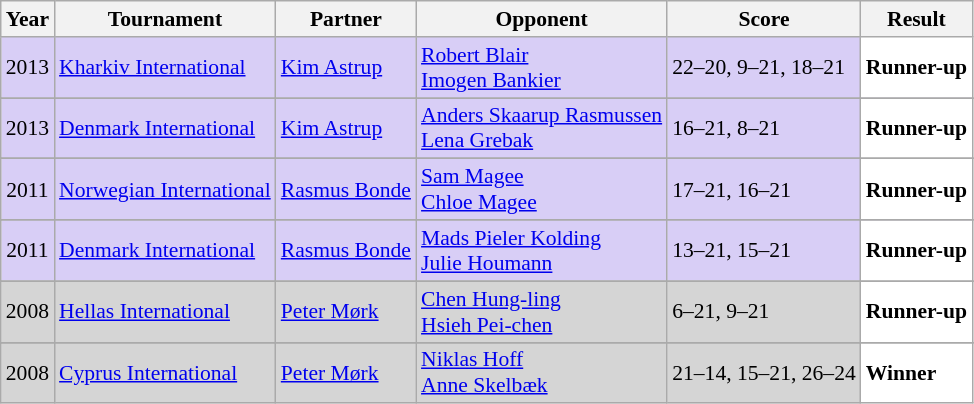<table class="sortable wikitable" style="font-size: 90%;">
<tr>
<th>Year</th>
<th>Tournament</th>
<th>Partner</th>
<th>Opponent</th>
<th>Score</th>
<th>Result</th>
</tr>
<tr style="background:#D8CEF6">
<td align="center">2013</td>
<td align="left"><a href='#'>Kharkiv International</a></td>
<td align="left"> <a href='#'>Kim Astrup</a></td>
<td align="left"> <a href='#'>Robert Blair</a> <br>  <a href='#'>Imogen Bankier</a></td>
<td align="left">22–20, 9–21, 18–21</td>
<td style="text-align:left; background:white"> <strong>Runner-up</strong></td>
</tr>
<tr>
</tr>
<tr style="background:#D8CEF6">
<td align="center">2013</td>
<td align="left"><a href='#'>Denmark International</a></td>
<td align="left"> <a href='#'>Kim Astrup</a></td>
<td align="left"> <a href='#'>Anders Skaarup Rasmussen</a> <br>  <a href='#'>Lena Grebak</a></td>
<td align="left">16–21, 8–21</td>
<td style="text-align:left; background:white"> <strong>Runner-up</strong></td>
</tr>
<tr>
</tr>
<tr style="background:#D8CEF6">
<td align="center">2011</td>
<td align="left"><a href='#'>Norwegian International</a></td>
<td align="left"> <a href='#'>Rasmus Bonde</a></td>
<td align="left"> <a href='#'>Sam Magee</a> <br>  <a href='#'>Chloe Magee</a></td>
<td align="left">17–21, 16–21</td>
<td style="text-align:left; background:white"> <strong>Runner-up</strong></td>
</tr>
<tr>
</tr>
<tr style="background:#D8CEF6">
<td align="center">2011</td>
<td align="left"><a href='#'>Denmark International</a></td>
<td align="left"> <a href='#'>Rasmus Bonde</a></td>
<td align="left"> <a href='#'>Mads Pieler Kolding</a> <br>  <a href='#'>Julie Houmann</a></td>
<td align="left">13–21, 15–21</td>
<td style="text-align:left; background:white"> <strong>Runner-up</strong></td>
</tr>
<tr>
</tr>
<tr style="background:#D5D5D5">
<td align="center">2008</td>
<td align="left"><a href='#'>Hellas International</a></td>
<td align="left"> <a href='#'>Peter Mørk</a></td>
<td align="left"> <a href='#'>Chen Hung-ling</a><br> <a href='#'>Hsieh Pei-chen</a></td>
<td align="left">6–21, 9–21</td>
<td style="text-align:left; background:white"> <strong>Runner-up</strong></td>
</tr>
<tr>
</tr>
<tr style="background:#D5D5D5">
<td align="center">2008</td>
<td align="left"><a href='#'>Cyprus International</a></td>
<td align="left"> <a href='#'>Peter Mørk</a></td>
<td align="left"> <a href='#'>Niklas Hoff</a><br> <a href='#'>Anne Skelbæk</a></td>
<td align="left">21–14, 15–21, 26–24</td>
<td style="text-align:left; background:white"> <strong>Winner</strong></td>
</tr>
</table>
